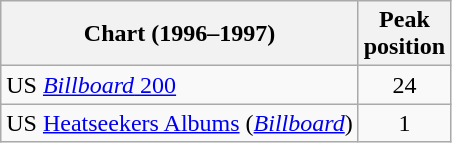<table class="wikitable sortable">
<tr>
<th>Chart (1996–1997)</th>
<th>Peak<br>position</th>
</tr>
<tr>
<td>US <a href='#'><em>Billboard</em> 200</a></td>
<td align="center">24</td>
</tr>
<tr>
<td>US <a href='#'>Heatseekers Albums</a> (<em><a href='#'>Billboard</a></em>)</td>
<td align="center">1</td>
</tr>
</table>
